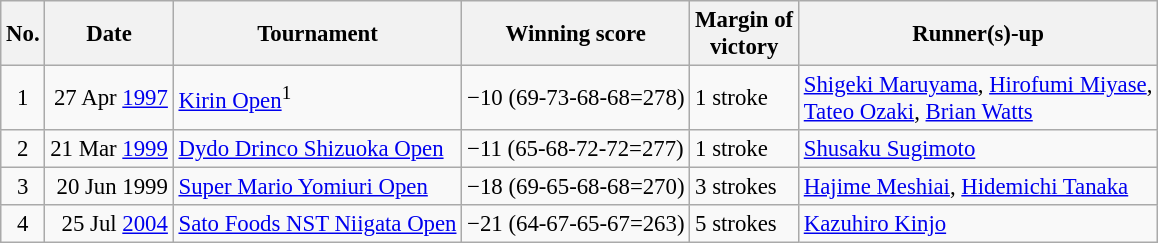<table class="wikitable" style="font-size:95%;">
<tr>
<th>No.</th>
<th>Date</th>
<th>Tournament</th>
<th>Winning score</th>
<th>Margin of<br>victory</th>
<th>Runner(s)-up</th>
</tr>
<tr>
<td align=center>1</td>
<td align=right>27 Apr <a href='#'>1997</a></td>
<td><a href='#'>Kirin Open</a><sup>1</sup></td>
<td>−10 (69-73-68-68=278)</td>
<td>1 stroke</td>
<td> <a href='#'>Shigeki Maruyama</a>,  <a href='#'>Hirofumi Miyase</a>,<br> <a href='#'>Tateo Ozaki</a>,  <a href='#'>Brian Watts</a></td>
</tr>
<tr>
<td align=center>2</td>
<td align=right>21 Mar <a href='#'>1999</a></td>
<td><a href='#'>Dydo Drinco Shizuoka Open</a></td>
<td>−11 (65-68-72-72=277)</td>
<td>1 stroke</td>
<td> <a href='#'>Shusaku Sugimoto</a></td>
</tr>
<tr>
<td align=center>3</td>
<td align=right>20 Jun 1999</td>
<td><a href='#'>Super Mario Yomiuri Open</a></td>
<td>−18 (69-65-68-68=270)</td>
<td>3 strokes</td>
<td> <a href='#'>Hajime Meshiai</a>,  <a href='#'>Hidemichi Tanaka</a></td>
</tr>
<tr>
<td align=center>4</td>
<td align=right>25 Jul <a href='#'>2004</a></td>
<td><a href='#'>Sato Foods NST Niigata Open</a></td>
<td>−21 (64-67-65-67=263)</td>
<td>5 strokes</td>
<td> <a href='#'>Kazuhiro Kinjo</a></td>
</tr>
</table>
